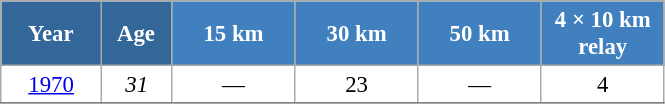<table class="wikitable" style="font-size:95%; text-align:center; border:grey solid 1px; border-collapse:collapse; background:#ffffff;">
<tr>
<th style="background-color:#369; color:white; width:60px;"> Year </th>
<th style="background-color:#369; color:white; width:40px;"> Age </th>
<th style="background-color:#4180be; color:white; width:75px;"> 15 km </th>
<th style="background-color:#4180be; color:white; width:75px;"> 30 km </th>
<th style="background-color:#4180be; color:white; width:75px;"> 50 km </th>
<th style="background-color:#4180be; color:white; width:75px;"> 4 × 10 km <br> relay </th>
</tr>
<tr>
<td><a href='#'>1970</a></td>
<td><em>31</em></td>
<td>—</td>
<td>23</td>
<td>—</td>
<td>4</td>
</tr>
<tr>
</tr>
</table>
